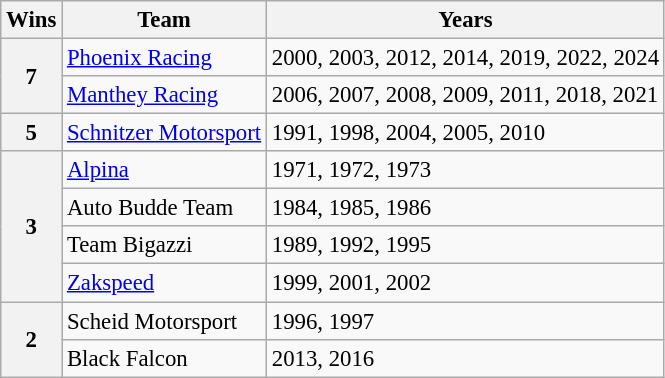<table class="wikitable" style="font-size: 95%;">
<tr>
<th>Wins</th>
<th>Team</th>
<th>Years</th>
</tr>
<tr>
<th rowspan="2">7</th>
<td> <a href='#'>Phoenix Racing</a></td>
<td>2000, 2003, 2012, 2014, 2019, 2022, 2024</td>
</tr>
<tr>
<td> <a href='#'>Manthey Racing</a></td>
<td>2006, 2007, 2008, 2009, 2011, 2018, 2021</td>
</tr>
<tr>
<th>5</th>
<td> <a href='#'>Schnitzer Motorsport</a></td>
<td>1991, 1998, 2004, 2005, 2010</td>
</tr>
<tr>
<th rowspan="4">3</th>
<td> <a href='#'>Alpina</a></td>
<td>1971, 1972, 1973</td>
</tr>
<tr>
<td> Auto Budde Team</td>
<td>1984, 1985, 1986</td>
</tr>
<tr>
<td> Team Bigazzi</td>
<td>1989, 1992, 1995</td>
</tr>
<tr>
<td> <a href='#'>Zakspeed</a></td>
<td>1999, 2001, 2002</td>
</tr>
<tr>
<th rowspan="2">2</th>
<td> Scheid Motorsport</td>
<td>1996, 1997</td>
</tr>
<tr>
<td> Black Falcon</td>
<td>2013, 2016</td>
</tr>
</table>
